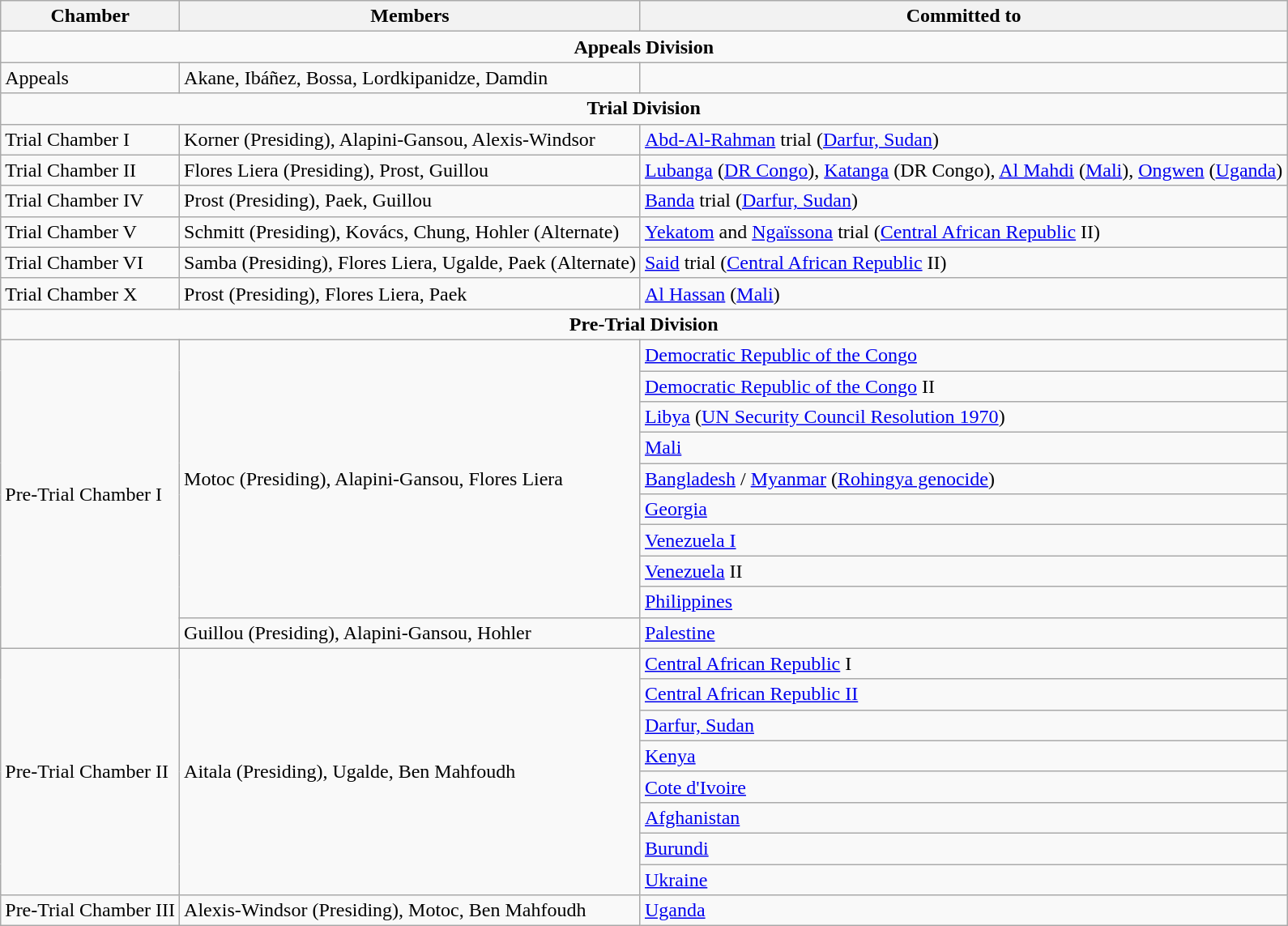<table class="wikitable">
<tr>
<th>Chamber</th>
<th>Members</th>
<th>Committed to</th>
</tr>
<tr>
<td colspan=3 align=center><strong>Appeals Division</strong></td>
</tr>
<tr>
<td>Appeals</td>
<td>Akane, Ibáñez, Bossa, Lordkipanidze, Damdin</td>
<td></td>
</tr>
<tr>
<td colspan=3 align=center><strong>Trial Division</strong></td>
</tr>
<tr>
<td>Trial Chamber I</td>
<td>Korner (Presiding), Alapini-Gansou, Alexis-Windsor</td>
<td><a href='#'>Abd-Al-Rahman</a> trial (<a href='#'>Darfur, Sudan</a>)</td>
</tr>
<tr>
<td>Trial Chamber II</td>
<td>Flores Liera (Presiding), Prost, Guillou</td>
<td><a href='#'>Lubanga</a> (<a href='#'>DR Congo</a>), <a href='#'>Katanga</a> (DR Congo), <a href='#'>Al Mahdi</a> (<a href='#'>Mali</a>), <a href='#'>Ongwen</a> (<a href='#'>Uganda</a>)</td>
</tr>
<tr>
<td>Trial Chamber IV</td>
<td>Prost (Presiding), Paek, Guillou</td>
<td><a href='#'>Banda</a> trial (<a href='#'>Darfur, Sudan</a>)</td>
</tr>
<tr>
<td>Trial Chamber V</td>
<td>Schmitt (Presiding), Kovács, Chung, Hohler (Alternate)</td>
<td><a href='#'>Yekatom</a> and <a href='#'>Ngaïssona</a> trial (<a href='#'>Central African Republic</a> II)</td>
</tr>
<tr>
<td>Trial Chamber VI</td>
<td>Samba (Presiding), Flores Liera, Ugalde, Paek (Alternate)</td>
<td><a href='#'>Said</a> trial (<a href='#'>Central African Republic</a> II)</td>
</tr>
<tr>
<td>Trial Chamber X</td>
<td>Prost (Presiding), Flores Liera, Paek</td>
<td><a href='#'>Al Hassan</a> (<a href='#'>Mali</a>)</td>
</tr>
<tr>
<td colspan=3 align=center><strong>Pre-Trial Division</strong></td>
</tr>
<tr>
<td rowspan="10">Pre-Trial Chamber I</td>
<td rowspan="9">Motoc (Presiding), Alapini-Gansou, Flores Liera</td>
<td><a href='#'>Democratic Republic of the Congo</a></td>
</tr>
<tr>
<td><a href='#'>Democratic Republic of the Congo</a> II</td>
</tr>
<tr>
<td><a href='#'>Libya</a> (<a href='#'>UN Security Council Resolution 1970</a>)</td>
</tr>
<tr>
<td><a href='#'>Mali</a></td>
</tr>
<tr>
<td><a href='#'>Bangladesh</a> / <a href='#'>Myanmar</a> (<a href='#'>Rohingya genocide</a>)</td>
</tr>
<tr>
<td><a href='#'>Georgia</a></td>
</tr>
<tr>
<td><a href='#'>Venezuela I</a></td>
</tr>
<tr>
<td><a href='#'>Venezuela</a> II</td>
</tr>
<tr>
<td><a href='#'>Philippines</a></td>
</tr>
<tr>
<td>Guillou (Presiding), Alapini-Gansou, Hohler</td>
<td><a href='#'>Palestine</a></td>
</tr>
<tr>
<td rowspan="8">Pre-Trial Chamber II</td>
<td rowspan="8">Aitala (Presiding), Ugalde, Ben Mahfoudh</td>
<td><a href='#'>Central African Republic</a> I</td>
</tr>
<tr>
<td><a href='#'>Central African Republic II</a></td>
</tr>
<tr>
<td><a href='#'>Darfur, Sudan</a></td>
</tr>
<tr>
<td><a href='#'>Kenya</a></td>
</tr>
<tr>
<td><a href='#'>Cote d'Ivoire</a></td>
</tr>
<tr>
<td><a href='#'>Afghanistan</a></td>
</tr>
<tr>
<td><a href='#'>Burundi</a></td>
</tr>
<tr>
<td><a href='#'>Ukraine</a></td>
</tr>
<tr>
<td>Pre-Trial Chamber III</td>
<td>Alexis-Windsor (Presiding), Motoc, Ben Mahfoudh</td>
<td><a href='#'>Uganda</a></td>
</tr>
</table>
